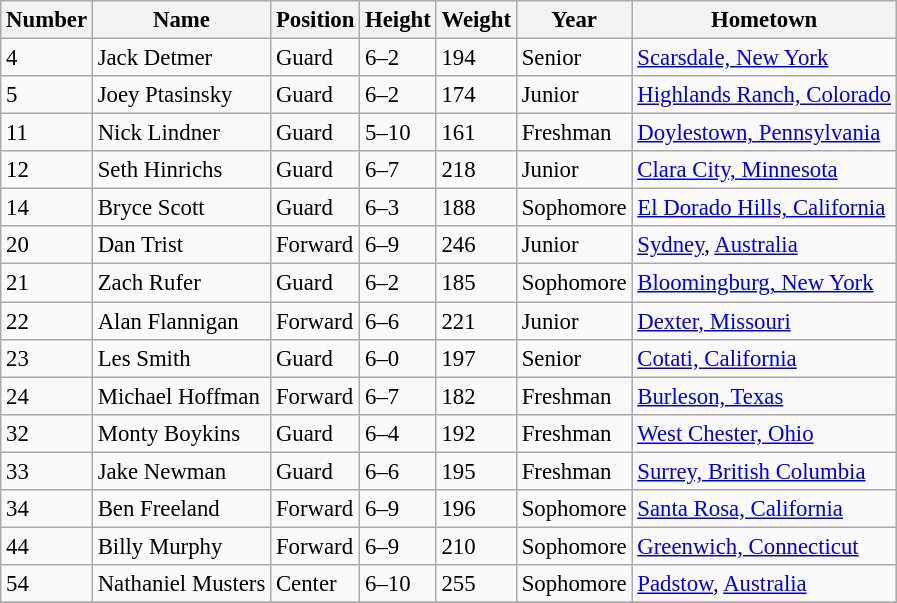<table class="wikitable sortable " style="font-size: 95%;">
<tr>
<th>Number</th>
<th>Name</th>
<th>Position</th>
<th>Height</th>
<th>Weight</th>
<th>Year</th>
<th>Hometown</th>
</tr>
<tr>
<td>4</td>
<td>Jack Detmer</td>
<td>Guard</td>
<td>6–2</td>
<td>194</td>
<td>Senior</td>
<td><a href='#'>Scarsdale, New York</a></td>
</tr>
<tr>
<td>5</td>
<td>Joey Ptasinsky</td>
<td>Guard</td>
<td>6–2</td>
<td>174</td>
<td>Junior</td>
<td><a href='#'>Highlands Ranch, Colorado</a></td>
</tr>
<tr>
<td>11</td>
<td>Nick Lindner</td>
<td>Guard</td>
<td>5–10</td>
<td>161</td>
<td>Freshman</td>
<td><a href='#'>Doylestown, Pennsylvania</a></td>
</tr>
<tr>
<td>12</td>
<td>Seth Hinrichs</td>
<td>Guard</td>
<td>6–7</td>
<td>218</td>
<td>Junior</td>
<td><a href='#'>Clara City, Minnesota</a></td>
</tr>
<tr>
<td>14</td>
<td>Bryce Scott</td>
<td>Guard</td>
<td>6–3</td>
<td>188</td>
<td>Sophomore</td>
<td><a href='#'>El Dorado Hills, California</a></td>
</tr>
<tr>
<td>20</td>
<td>Dan Trist</td>
<td>Forward</td>
<td>6–9</td>
<td>246</td>
<td>Junior</td>
<td><a href='#'>Sydney</a>, <a href='#'>Australia</a></td>
</tr>
<tr>
<td>21</td>
<td>Zach Rufer</td>
<td>Guard</td>
<td>6–2</td>
<td>185</td>
<td>Sophomore</td>
<td><a href='#'>Bloomingburg, New York</a></td>
</tr>
<tr>
<td>22</td>
<td>Alan Flannigan</td>
<td>Forward</td>
<td>6–6</td>
<td>221</td>
<td>Junior</td>
<td><a href='#'>Dexter, Missouri</a></td>
</tr>
<tr>
<td>23</td>
<td>Les Smith</td>
<td>Guard</td>
<td>6–0</td>
<td>197</td>
<td>Senior</td>
<td><a href='#'>Cotati, California</a></td>
</tr>
<tr>
<td>24</td>
<td>Michael Hoffman</td>
<td>Forward</td>
<td>6–7</td>
<td>182</td>
<td>Freshman</td>
<td><a href='#'>Burleson, Texas</a></td>
</tr>
<tr>
<td>32</td>
<td>Monty Boykins</td>
<td>Guard</td>
<td>6–4</td>
<td>192</td>
<td>Freshman</td>
<td><a href='#'>West Chester, Ohio</a></td>
</tr>
<tr>
<td>33</td>
<td>Jake Newman</td>
<td>Guard</td>
<td>6–6</td>
<td>195</td>
<td>Freshman</td>
<td><a href='#'>Surrey, British Columbia</a></td>
</tr>
<tr>
<td>34</td>
<td>Ben Freeland</td>
<td>Forward</td>
<td>6–9</td>
<td>196</td>
<td>Sophomore</td>
<td><a href='#'>Santa Rosa, California</a></td>
</tr>
<tr>
<td>44</td>
<td>Billy Murphy</td>
<td>Forward</td>
<td>6–9</td>
<td>210</td>
<td>Sophomore</td>
<td><a href='#'>Greenwich, Connecticut</a></td>
</tr>
<tr>
<td>54</td>
<td>Nathaniel Musters</td>
<td>Center</td>
<td>6–10</td>
<td>255</td>
<td>Sophomore</td>
<td><a href='#'>Padstow</a>, <a href='#'>Australia</a></td>
</tr>
<tr>
</tr>
</table>
